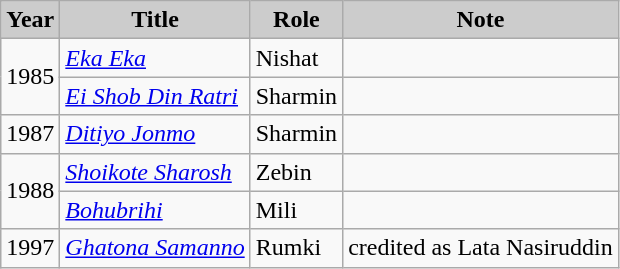<table class="wikitable">
<tr>
<th style="background: #CCCCCC;">Year</th>
<th style="background: #CCCCCC;">Title</th>
<th style="background: #CCCCCC;">Role</th>
<th style="background: #CCCCCC;">Note</th>
</tr>
<tr>
<td rowspan=2>1985</td>
<td><em><a href='#'>Eka Eka</a></em></td>
<td>Nishat</td>
<td></td>
</tr>
<tr>
<td><em><a href='#'>Ei Shob Din Ratri</a></em></td>
<td>Sharmin</td>
<td></td>
</tr>
<tr>
<td>1987</td>
<td><em><a href='#'>Ditiyo Jonmo</a></em></td>
<td>Sharmin</td>
<td></td>
</tr>
<tr>
<td rowspan=2>1988</td>
<td><em><a href='#'>Shoikote Sharosh</a></em></td>
<td>Zebin</td>
<td></td>
</tr>
<tr>
<td><em><a href='#'>Bohubrihi</a></em></td>
<td>Mili</td>
</tr>
<tr>
<td>1997</td>
<td><em><a href='#'>Ghatona Samanno</a></em></td>
<td>Rumki</td>
<td>credited as Lata Nasiruddin</td>
</tr>
</table>
